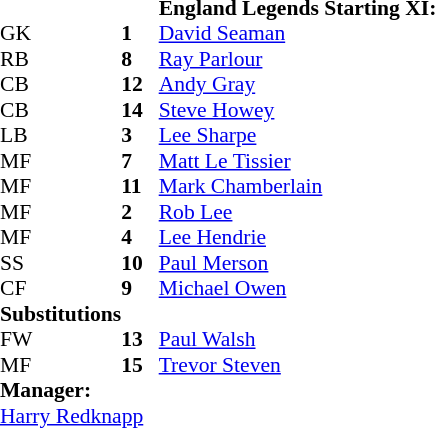<table style="font-size:90%" cellspacing="0" cellpadding="0">
<tr>
<th width="25"></th>
<th width="25"></th>
<td><strong>England Legends Starting XI:</strong></td>
</tr>
<tr>
<td>GK</td>
<td><strong>1</strong></td>
<td><a href='#'>David Seaman</a></td>
</tr>
<tr>
<td>RB</td>
<td><strong>8</strong></td>
<td><a href='#'>Ray Parlour</a></td>
</tr>
<tr>
<td>CB</td>
<td><strong>12</strong></td>
<td><a href='#'>Andy Gray</a></td>
</tr>
<tr>
<td>CB</td>
<td><strong>14</strong></td>
<td><a href='#'>Steve Howey</a></td>
</tr>
<tr>
<td>LB</td>
<td><strong>3</strong></td>
<td><a href='#'>Lee Sharpe</a></td>
</tr>
<tr>
<td>MF</td>
<td><strong>7</strong></td>
<td><a href='#'>Matt Le Tissier</a></td>
</tr>
<tr>
<td>MF</td>
<td><strong>11</strong></td>
<td><a href='#'>Mark Chamberlain</a></td>
</tr>
<tr>
<td>MF</td>
<td><strong>2</strong></td>
<td><a href='#'>Rob Lee</a></td>
</tr>
<tr>
<td>MF</td>
<td><strong>4</strong></td>
<td><a href='#'>Lee Hendrie</a></td>
</tr>
<tr>
<td>SS</td>
<td><strong>10</strong></td>
<td><a href='#'>Paul Merson</a></td>
</tr>
<tr>
<td>CF</td>
<td><strong>9</strong></td>
<td><a href='#'>Michael Owen</a></td>
</tr>
<tr>
<td><strong>Substitutions</strong></td>
</tr>
<tr>
<td>FW</td>
<td><strong>13</strong></td>
<td><a href='#'>Paul Walsh</a></td>
</tr>
<tr>
<td>MF</td>
<td><strong>15</strong></td>
<td><a href='#'>Trevor Steven</a></td>
</tr>
<tr>
<td><strong>Manager:</strong></td>
</tr>
<tr>
<td colspan=3><a href='#'>Harry Redknapp</a></td>
</tr>
</table>
